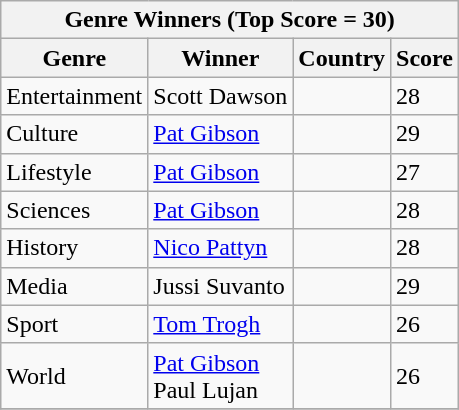<table class="wikitable">
<tr>
<th colspan="4">Genre Winners (Top Score = 30)</th>
</tr>
<tr>
<th>Genre</th>
<th>Winner</th>
<th>Country</th>
<th>Score</th>
</tr>
<tr>
<td>Entertainment</td>
<td>Scott Dawson</td>
<td></td>
<td>28</td>
</tr>
<tr>
<td>Culture</td>
<td><a href='#'>Pat Gibson</a></td>
<td></td>
<td>29</td>
</tr>
<tr>
<td>Lifestyle</td>
<td><a href='#'>Pat Gibson</a></td>
<td></td>
<td>27</td>
</tr>
<tr>
<td>Sciences</td>
<td><a href='#'>Pat Gibson</a></td>
<td></td>
<td>28</td>
</tr>
<tr>
<td>History</td>
<td><a href='#'>Nico Pattyn</a></td>
<td></td>
<td>28</td>
</tr>
<tr>
<td>Media</td>
<td>Jussi Suvanto</td>
<td></td>
<td>29</td>
</tr>
<tr>
<td>Sport</td>
<td><a href='#'>Tom Trogh</a></td>
<td></td>
<td>26</td>
</tr>
<tr>
<td>World</td>
<td><a href='#'>Pat Gibson</a> <br> Paul Lujan</td>
<td> <br> </td>
<td>26</td>
</tr>
<tr>
</tr>
</table>
